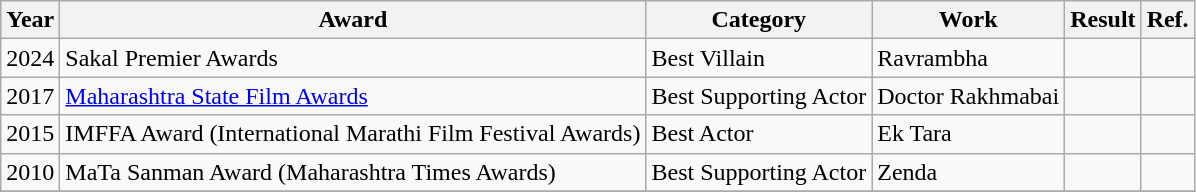<table class="wikitable sortable">
<tr>
<th>Year</th>
<th>Award</th>
<th>Category</th>
<th>Work</th>
<th>Result</th>
<th>Ref.</th>
</tr>
<tr>
<td>2024</td>
<td>Sakal Premier Awards</td>
<td>Best Villain</td>
<td>Ravrambha</td>
<td></td>
<td></td>
</tr>
<tr>
<td>2017</td>
<td><a href='#'>Maharashtra State Film Awards</a></td>
<td>Best Supporting Actor</td>
<td>Doctor Rakhmabai</td>
<td></td>
<td></td>
</tr>
<tr>
<td>2015</td>
<td>IMFFA Award (International Marathi Film Festival Awards)</td>
<td>Best Actor</td>
<td>Ek Tara</td>
<td></td>
<td></td>
</tr>
<tr>
<td>2010</td>
<td>MaTa Sanman Award (Maharashtra Times Awards)</td>
<td>Best Supporting Actor</td>
<td>Zenda</td>
<td></td>
<td></td>
</tr>
<tr>
</tr>
</table>
